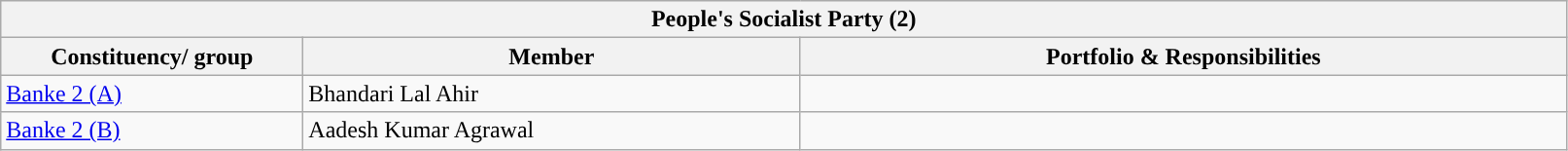<table class="wikitable sortable">
<tr>
<th colspan="3" style="width: 800pt; background:">People's Socialist Party (2)</th>
</tr>
<tr>
<th style="width:150pt;">Constituency/ group</th>
<th style="width:250pt;">Member</th>
<th>Portfolio & Responsibilities</th>
</tr>
<tr>
<td><a href='#'>Banke 2 (A)</a></td>
<td>Bhandari Lal Ahir</td>
<td></td>
</tr>
<tr>
<td><a href='#'>Banke 2 (B)</a></td>
<td>Aadesh Kumar Agrawal</td>
<td></td>
</tr>
</table>
